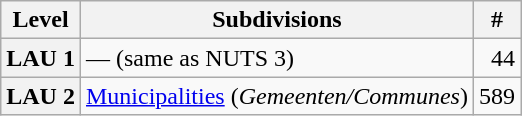<table class="wikitable">
<tr>
<th>Level</th>
<th>Subdivisions</th>
<th>#</th>
</tr>
<tr>
<th>LAU 1</th>
<td>— (same as NUTS 3)</td>
<td align="right">44</td>
</tr>
<tr>
<th>LAU 2</th>
<td><a href='#'>Municipalities</a> (<em>Gemeenten/Communes</em>)</td>
<td align="right">589</td>
</tr>
</table>
